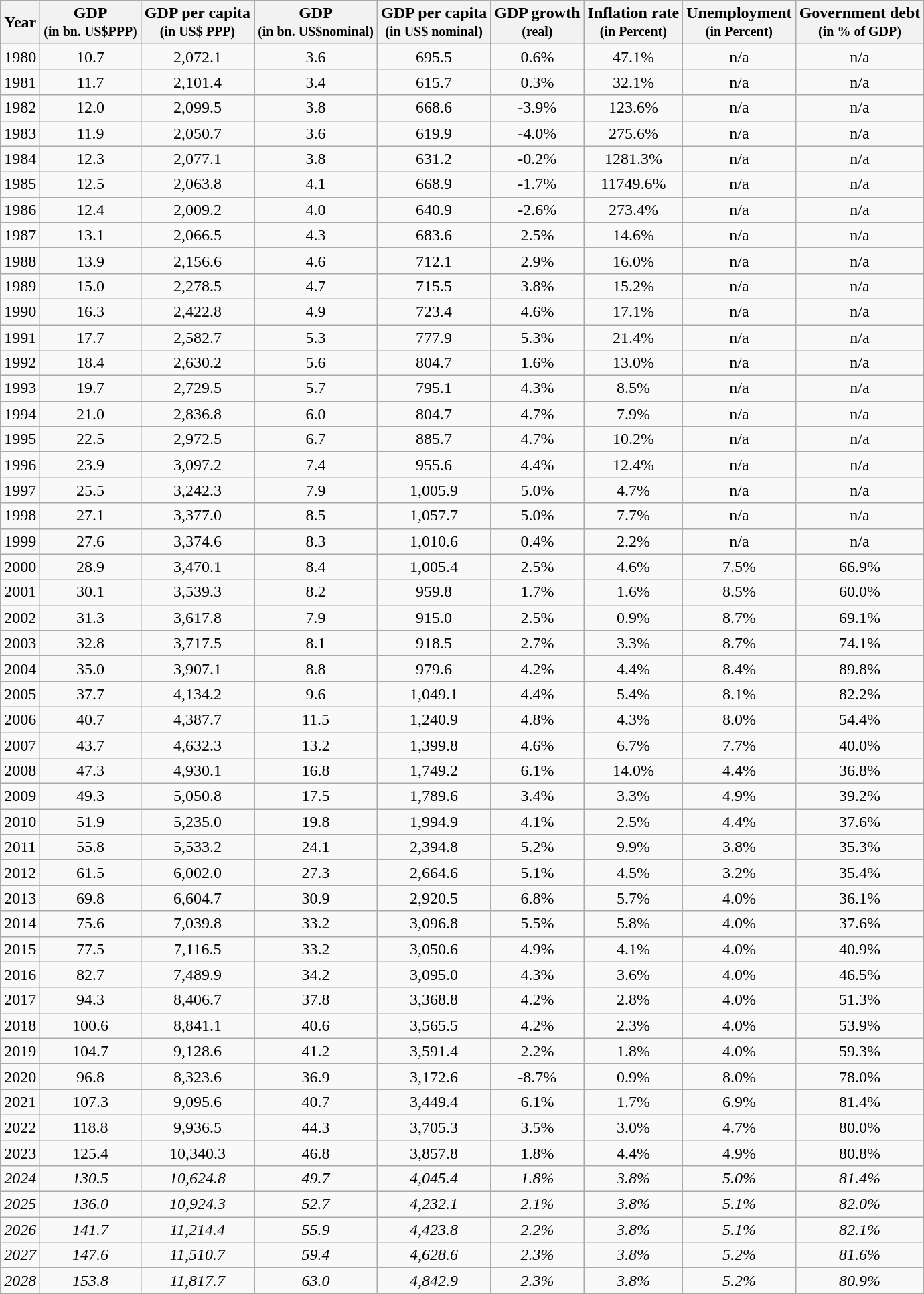<table class="wikitable sortable sticky-header" style="text-align:center;">
<tr>
<th>Year</th>
<th>GDP<br><small>(in bn. US$PPP)</small></th>
<th>GDP per capita<br><small>(in US$ PPP)</small></th>
<th>GDP<br><small>(in bn. US$nominal)</small></th>
<th>GDP per capita<br><small>(in US$ nominal)</small></th>
<th>GDP growth<br><small>(real)</small></th>
<th>Inflation rate<br><small>(in Percent)</small></th>
<th>Unemployment<br><small>(in Percent)</small></th>
<th>Government debt<br><small>(in % of GDP)</small></th>
</tr>
<tr>
<td>1980</td>
<td>10.7</td>
<td>2,072.1</td>
<td>3.6</td>
<td>695.5</td>
<td>0.6%</td>
<td>47.1%</td>
<td>n/a</td>
<td>n/a</td>
</tr>
<tr>
<td>1981</td>
<td>11.7</td>
<td>2,101.4</td>
<td>3.4</td>
<td>615.7</td>
<td>0.3%</td>
<td>32.1%</td>
<td>n/a</td>
<td>n/a</td>
</tr>
<tr>
<td>1982</td>
<td>12.0</td>
<td>2,099.5</td>
<td>3.8</td>
<td>668.6</td>
<td>-3.9%</td>
<td>123.6%</td>
<td>n/a</td>
<td>n/a</td>
</tr>
<tr>
<td>1983</td>
<td>11.9</td>
<td>2,050.7</td>
<td>3.6</td>
<td>619.9</td>
<td>-4.0%</td>
<td>275.6%</td>
<td>n/a</td>
<td>n/a</td>
</tr>
<tr>
<td>1984</td>
<td>12.3</td>
<td>2,077.1</td>
<td>3.8</td>
<td>631.2</td>
<td>-0.2%</td>
<td>1281.3%</td>
<td>n/a</td>
<td>n/a</td>
</tr>
<tr>
<td>1985</td>
<td>12.5</td>
<td>2,063.8</td>
<td>4.1</td>
<td>668.9</td>
<td>-1.7%</td>
<td>11749.6%</td>
<td>n/a</td>
<td>n/a</td>
</tr>
<tr>
<td>1986</td>
<td>12.4</td>
<td>2,009.2</td>
<td>4.0</td>
<td>640.9</td>
<td>-2.6%</td>
<td>273.4%</td>
<td>n/a</td>
<td>n/a</td>
</tr>
<tr>
<td>1987</td>
<td>13.1</td>
<td>2,066.5</td>
<td>4.3</td>
<td>683.6</td>
<td>2.5%</td>
<td>14.6%</td>
<td>n/a</td>
<td>n/a</td>
</tr>
<tr>
<td>1988</td>
<td>13.9</td>
<td>2,156.6</td>
<td>4.6</td>
<td>712.1</td>
<td>2.9%</td>
<td>16.0%</td>
<td>n/a</td>
<td>n/a</td>
</tr>
<tr>
<td>1989</td>
<td>15.0</td>
<td>2,278.5</td>
<td>4.7</td>
<td>715.5</td>
<td>3.8%</td>
<td>15.2%</td>
<td>n/a</td>
<td>n/a</td>
</tr>
<tr>
<td>1990</td>
<td>16.3</td>
<td>2,422.8</td>
<td>4.9</td>
<td>723.4</td>
<td>4.6%</td>
<td>17.1%</td>
<td>n/a</td>
<td>n/a</td>
</tr>
<tr>
<td>1991</td>
<td>17.7</td>
<td>2,582.7</td>
<td>5.3</td>
<td>777.9</td>
<td>5.3%</td>
<td>21.4%</td>
<td>n/a</td>
<td>n/a</td>
</tr>
<tr>
<td>1992</td>
<td>18.4</td>
<td>2,630.2</td>
<td>5.6</td>
<td>804.7</td>
<td>1.6%</td>
<td>13.0%</td>
<td>n/a</td>
<td>n/a</td>
</tr>
<tr>
<td>1993</td>
<td>19.7</td>
<td>2,729.5</td>
<td>5.7</td>
<td>795.1</td>
<td>4.3%</td>
<td>8.5%</td>
<td>n/a</td>
<td>n/a</td>
</tr>
<tr>
<td>1994</td>
<td>21.0</td>
<td>2,836.8</td>
<td>6.0</td>
<td>804.7</td>
<td>4.7%</td>
<td>7.9%</td>
<td>n/a</td>
<td>n/a</td>
</tr>
<tr>
<td>1995</td>
<td>22.5</td>
<td>2,972.5</td>
<td>6.7</td>
<td>885.7</td>
<td>4.7%</td>
<td>10.2%</td>
<td>n/a</td>
<td>n/a</td>
</tr>
<tr>
<td>1996</td>
<td>23.9</td>
<td>3,097.2</td>
<td>7.4</td>
<td>955.6</td>
<td>4.4%</td>
<td>12.4%</td>
<td>n/a</td>
<td>n/a</td>
</tr>
<tr>
<td>1997</td>
<td>25.5</td>
<td>3,242.3</td>
<td>7.9</td>
<td>1,005.9</td>
<td>5.0%</td>
<td>4.7%</td>
<td>n/a</td>
<td>n/a</td>
</tr>
<tr>
<td>1998</td>
<td>27.1</td>
<td>3,377.0</td>
<td>8.5</td>
<td>1,057.7</td>
<td>5.0%</td>
<td>7.7%</td>
<td>n/a</td>
<td>n/a</td>
</tr>
<tr>
<td>1999</td>
<td>27.6</td>
<td>3,374.6</td>
<td>8.3</td>
<td>1,010.6</td>
<td>0.4%</td>
<td>2.2%</td>
<td>n/a</td>
<td>n/a</td>
</tr>
<tr>
<td>2000</td>
<td>28.9</td>
<td>3,470.1</td>
<td>8.4</td>
<td>1,005.4</td>
<td>2.5%</td>
<td>4.6%</td>
<td>7.5%</td>
<td>66.9%</td>
</tr>
<tr>
<td>2001</td>
<td>30.1</td>
<td>3,539.3</td>
<td>8.2</td>
<td>959.8</td>
<td>1.7%</td>
<td>1.6%</td>
<td>8.5%</td>
<td>60.0%</td>
</tr>
<tr>
<td>2002</td>
<td>31.3</td>
<td>3,617.8</td>
<td>7.9</td>
<td>915.0</td>
<td>2.5%</td>
<td>0.9%</td>
<td>8.7%</td>
<td>69.1%</td>
</tr>
<tr>
<td>2003</td>
<td>32.8</td>
<td>3,717.5</td>
<td>8.1</td>
<td>918.5</td>
<td>2.7%</td>
<td>3.3%</td>
<td>8.7%</td>
<td>74.1%</td>
</tr>
<tr>
<td>2004</td>
<td>35.0</td>
<td>3,907.1</td>
<td>8.8</td>
<td>979.6</td>
<td>4.2%</td>
<td>4.4%</td>
<td>8.4%</td>
<td>89.8%</td>
</tr>
<tr>
<td>2005</td>
<td>37.7</td>
<td>4,134.2</td>
<td>9.6</td>
<td>1,049.1</td>
<td>4.4%</td>
<td>5.4%</td>
<td>8.1%</td>
<td>82.2%</td>
</tr>
<tr>
<td>2006</td>
<td>40.7</td>
<td>4,387.7</td>
<td>11.5</td>
<td>1,240.9</td>
<td>4.8%</td>
<td>4.3%</td>
<td>8.0%</td>
<td>54.4%</td>
</tr>
<tr>
<td>2007</td>
<td>43.7</td>
<td>4,632.3</td>
<td>13.2</td>
<td>1,399.8</td>
<td>4.6%</td>
<td>6.7%</td>
<td>7.7%</td>
<td>40.0%</td>
</tr>
<tr>
<td>2008</td>
<td>47.3</td>
<td>4,930.1</td>
<td>16.8</td>
<td>1,749.2</td>
<td>6.1%</td>
<td>14.0%</td>
<td>4.4%</td>
<td>36.8%</td>
</tr>
<tr>
<td>2009</td>
<td>49.3</td>
<td>5,050.8</td>
<td>17.5</td>
<td>1,789.6</td>
<td>3.4%</td>
<td>3.3%</td>
<td>4.9%</td>
<td>39.2%</td>
</tr>
<tr>
<td>2010</td>
<td>51.9</td>
<td>5,235.0</td>
<td>19.8</td>
<td>1,994.9</td>
<td>4.1%</td>
<td>2.5%</td>
<td>4.4%</td>
<td>37.6%</td>
</tr>
<tr>
<td>2011</td>
<td>55.8</td>
<td>5,533.2</td>
<td>24.1</td>
<td>2,394.8</td>
<td>5.2%</td>
<td>9.9%</td>
<td>3.8%</td>
<td>35.3%</td>
</tr>
<tr>
<td>2012</td>
<td>61.5</td>
<td>6,002.0</td>
<td>27.3</td>
<td>2,664.6</td>
<td>5.1%</td>
<td>4.5%</td>
<td>3.2%</td>
<td>35.4%</td>
</tr>
<tr>
<td>2013</td>
<td>69.8</td>
<td>6,604.7</td>
<td>30.9</td>
<td>2,920.5</td>
<td>6.8%</td>
<td>5.7%</td>
<td>4.0%</td>
<td>36.1%</td>
</tr>
<tr>
<td>2014</td>
<td>75.6</td>
<td>7,039.8</td>
<td>33.2</td>
<td>3,096.8</td>
<td>5.5%</td>
<td>5.8%</td>
<td>4.0%</td>
<td>37.6%</td>
</tr>
<tr>
<td>2015</td>
<td>77.5</td>
<td>7,116.5</td>
<td>33.2</td>
<td>3,050.6</td>
<td>4.9%</td>
<td>4.1%</td>
<td>4.0%</td>
<td>40.9%</td>
</tr>
<tr>
<td>2016</td>
<td>82.7</td>
<td>7,489.9</td>
<td>34.2</td>
<td>3,095.0</td>
<td>4.3%</td>
<td>3.6%</td>
<td>4.0%</td>
<td>46.5%</td>
</tr>
<tr>
<td>2017</td>
<td>94.3</td>
<td>8,406.7</td>
<td>37.8</td>
<td>3,368.8</td>
<td>4.2%</td>
<td>2.8%</td>
<td>4.0%</td>
<td>51.3%</td>
</tr>
<tr>
<td>2018</td>
<td>100.6</td>
<td>8,841.1</td>
<td>40.6</td>
<td>3,565.5</td>
<td>4.2%</td>
<td>2.3%</td>
<td>4.0%</td>
<td>53.9%</td>
</tr>
<tr>
<td>2019</td>
<td>104.7</td>
<td>9,128.6</td>
<td>41.2</td>
<td>3,591.4</td>
<td>2.2%</td>
<td>1.8%</td>
<td>4.0%</td>
<td>59.3%</td>
</tr>
<tr>
<td>2020</td>
<td>96.8</td>
<td>8,323.6</td>
<td>36.9</td>
<td>3,172.6</td>
<td>-8.7%</td>
<td>0.9%</td>
<td>8.0%</td>
<td>78.0%</td>
</tr>
<tr>
<td>2021</td>
<td>107.3</td>
<td>9,095.6</td>
<td>40.7</td>
<td>3,449.4</td>
<td>6.1%</td>
<td>1.7%</td>
<td>6.9%</td>
<td>81.4%</td>
</tr>
<tr>
<td>2022</td>
<td>118.8</td>
<td>9,936.5</td>
<td>44.3</td>
<td>3,705.3</td>
<td>3.5%</td>
<td>3.0%</td>
<td>4.7%</td>
<td>80.0%</td>
</tr>
<tr>
<td>2023</td>
<td>125.4</td>
<td>10,340.3</td>
<td>46.8</td>
<td>3,857.8</td>
<td>1.8%</td>
<td>4.4%</td>
<td>4.9%</td>
<td>80.8%</td>
</tr>
<tr>
<td><em>2024</em></td>
<td><em>130.5</em></td>
<td><em>10,624.8</em></td>
<td><em>49.7</em></td>
<td><em>4,045.4</em></td>
<td><em>1.8%</em></td>
<td><em>3.8%</em></td>
<td><em>5.0%</em></td>
<td><em>81.4%</em></td>
</tr>
<tr>
<td><em>2025</em></td>
<td><em>136.0</em></td>
<td><em>10,924.3</em></td>
<td><em>52.7</em></td>
<td><em>4,232.1</em></td>
<td><em>2.1%</em></td>
<td><em>3.8%</em></td>
<td><em>5.1%</em></td>
<td><em>82.0%</em></td>
</tr>
<tr>
<td><em>2026</em></td>
<td><em>141.7</em></td>
<td><em>11,214.4</em></td>
<td><em>55.9</em></td>
<td><em>4,423.8</em></td>
<td><em>2.2%</em></td>
<td><em>3.8%</em></td>
<td><em>5.1%</em></td>
<td><em>82.1%</em></td>
</tr>
<tr>
<td><em>2027</em></td>
<td><em>147.6</em></td>
<td><em>11,510.7</em></td>
<td><em>59.4</em></td>
<td><em>4,628.6</em></td>
<td><em>2.3%</em></td>
<td><em>3.8%</em></td>
<td><em>5.2%</em></td>
<td><em>81.6%</em></td>
</tr>
<tr>
<td><em>2028</em></td>
<td><em>153.8</em></td>
<td><em>11,817.7</em></td>
<td><em>63.0</em></td>
<td><em>4,842.9</em></td>
<td><em>2.3%</em></td>
<td><em>3.8%</em></td>
<td><em>5.2%</em></td>
<td><em>80.9%</em></td>
</tr>
</table>
